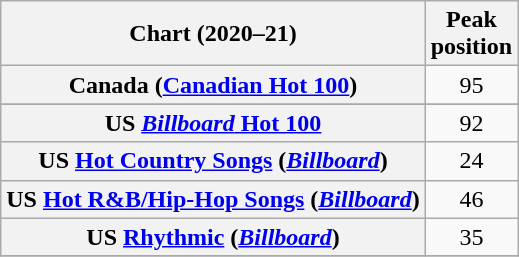<table class="wikitable plainrowheaders sortable" style="text-align:center;">
<tr>
<th scope="col">Chart (2020–21)</th>
<th scope="col">Peak<br>position</th>
</tr>
<tr>
<th scope="row">Canada (<a href='#'>Canadian Hot 100</a>)</th>
<td>95</td>
</tr>
<tr>
</tr>
<tr>
<th scope="row">US <a href='#'><em>Billboard</em> Hot 100</a></th>
<td>92</td>
</tr>
<tr>
<th scope="row">US <a href='#'>Hot Country Songs</a> (<em><a href='#'>Billboard</a></em>)</th>
<td>24</td>
</tr>
<tr>
<th scope="row">US <a href='#'>Hot R&B/Hip-Hop Songs</a> (<em><a href='#'>Billboard</a></em>)</th>
<td>46</td>
</tr>
<tr>
<th scope="row">US <a href='#'>Rhythmic</a> (<em><a href='#'>Billboard</a></em>)</th>
<td>35</td>
</tr>
<tr>
</tr>
</table>
